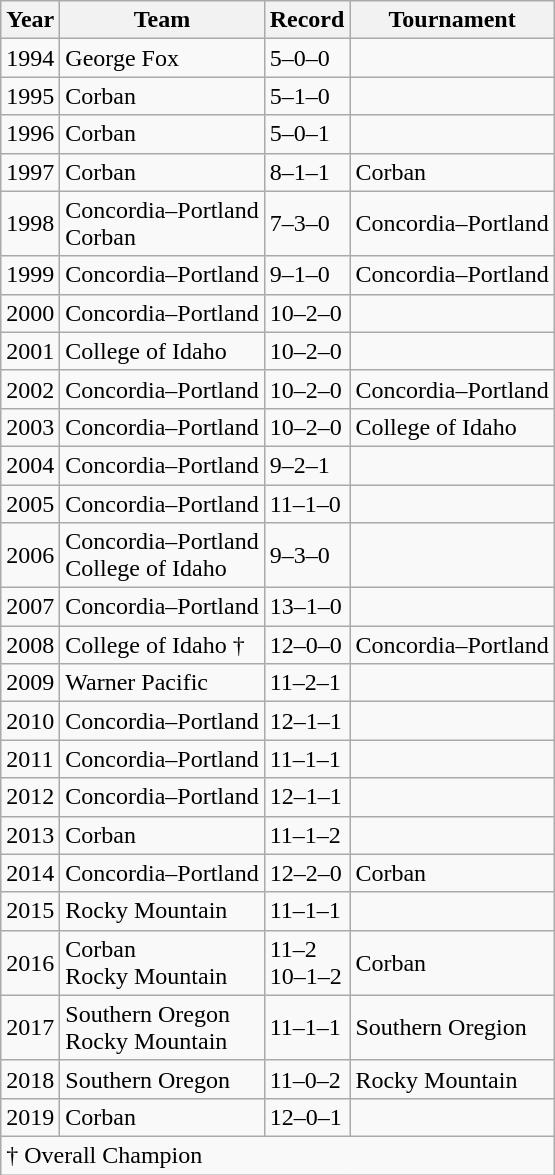<table class="wikitable">
<tr>
<th>Year</th>
<th>Team</th>
<th>Record</th>
<th>Tournament</th>
</tr>
<tr>
<td>1994</td>
<td>George Fox</td>
<td>5–0–0</td>
<td></td>
</tr>
<tr>
<td>1995</td>
<td>Corban</td>
<td>5–1–0</td>
<td></td>
</tr>
<tr>
<td>1996</td>
<td>Corban</td>
<td>5–0–1</td>
<td></td>
</tr>
<tr>
<td>1997</td>
<td>Corban</td>
<td>8–1–1</td>
<td>Corban</td>
</tr>
<tr>
<td>1998</td>
<td>Concordia–Portland<br>Corban</td>
<td>7–3–0</td>
<td>Concordia–Portland</td>
</tr>
<tr>
<td>1999</td>
<td>Concordia–Portland</td>
<td>9–1–0</td>
<td>Concordia–Portland</td>
</tr>
<tr>
<td>2000</td>
<td>Concordia–Portland</td>
<td>10–2–0</td>
<td></td>
</tr>
<tr>
<td>2001</td>
<td>College of Idaho</td>
<td>10–2–0</td>
<td></td>
</tr>
<tr>
<td>2002</td>
<td>Concordia–Portland</td>
<td>10–2–0</td>
<td>Concordia–Portland</td>
</tr>
<tr>
<td>2003</td>
<td>Concordia–Portland</td>
<td>10–2–0</td>
<td>College of Idaho</td>
</tr>
<tr>
<td>2004</td>
<td>Concordia–Portland</td>
<td>9–2–1</td>
<td></td>
</tr>
<tr>
<td>2005</td>
<td>Concordia–Portland</td>
<td>11–1–0</td>
<td></td>
</tr>
<tr>
<td>2006</td>
<td>Concordia–Portland<br>College of Idaho</td>
<td>9–3–0</td>
<td></td>
</tr>
<tr>
<td>2007</td>
<td>Concordia–Portland</td>
<td>13–1–0</td>
<td></td>
</tr>
<tr>
<td>2008</td>
<td>College of Idaho †</td>
<td>12–0–0</td>
<td>Concordia–Portland</td>
</tr>
<tr>
<td>2009</td>
<td>Warner Pacific</td>
<td>11–2–1</td>
<td></td>
</tr>
<tr>
<td>2010</td>
<td>Concordia–Portland</td>
<td>12–1–1</td>
<td></td>
</tr>
<tr>
<td>2011</td>
<td>Concordia–Portland</td>
<td>11–1–1</td>
<td></td>
</tr>
<tr>
<td>2012</td>
<td>Concordia–Portland</td>
<td>12–1–1</td>
<td></td>
</tr>
<tr>
<td>2013</td>
<td>Corban</td>
<td>11–1–2</td>
<td></td>
</tr>
<tr>
<td>2014</td>
<td>Concordia–Portland</td>
<td>12–2–0</td>
<td>Corban</td>
</tr>
<tr>
<td>2015</td>
<td>Rocky Mountain</td>
<td>11–1–1</td>
<td></td>
</tr>
<tr>
<td>2016</td>
<td>Corban<br>Rocky Mountain</td>
<td>11–2<br>10–1–2</td>
<td>Corban</td>
</tr>
<tr>
<td>2017</td>
<td>Southern Oregon<br>Rocky Mountain</td>
<td>11–1–1</td>
<td>Southern Oregion</td>
</tr>
<tr>
<td>2018</td>
<td>Southern Oregon</td>
<td>11–0–2</td>
<td>Rocky Mountain</td>
</tr>
<tr>
<td>2019</td>
<td>Corban</td>
<td>12–0–1</td>
<td></td>
</tr>
<tr>
<td colspan=4>† Overall Champion</td>
</tr>
</table>
